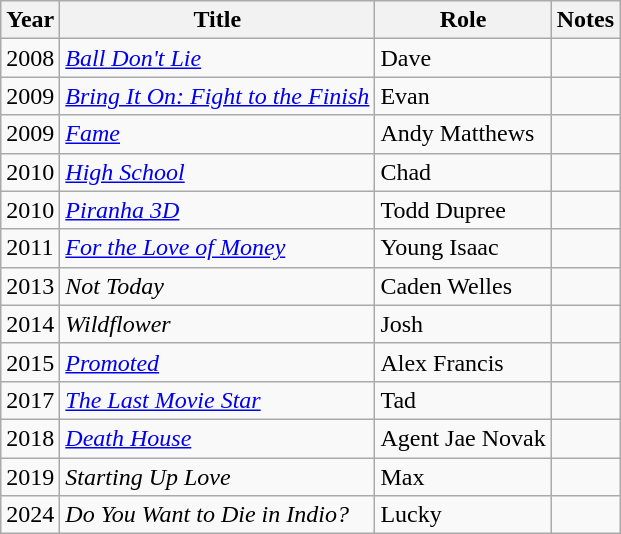<table class="wikitable sortable">
<tr>
<th>Year</th>
<th>Title</th>
<th>Role</th>
<th class="unsortable">Notes</th>
</tr>
<tr>
<td>2008</td>
<td><em><a href='#'>Ball Don't Lie</a></em></td>
<td>Dave</td>
<td></td>
</tr>
<tr>
<td>2009</td>
<td><em><a href='#'>Bring It On: Fight to the Finish</a></em></td>
<td>Evan</td>
<td></td>
</tr>
<tr>
<td>2009</td>
<td><em><a href='#'>Fame</a></em></td>
<td>Andy Matthews</td>
<td></td>
</tr>
<tr>
<td>2010</td>
<td><em><a href='#'>High School</a></em></td>
<td>Chad</td>
<td></td>
</tr>
<tr>
<td>2010</td>
<td><em><a href='#'>Piranha 3D</a></em></td>
<td>Todd Dupree</td>
<td></td>
</tr>
<tr>
<td>2011</td>
<td><em><a href='#'>For the Love of Money</a></em></td>
<td>Young Isaac</td>
<td></td>
</tr>
<tr>
<td>2013</td>
<td><em>Not Today</em></td>
<td>Caden Welles</td>
<td></td>
</tr>
<tr>
<td>2014</td>
<td><em>Wildflower</em></td>
<td>Josh</td>
<td></td>
</tr>
<tr>
<td>2015</td>
<td><em><a href='#'>Promoted</a></em></td>
<td>Alex Francis</td>
<td></td>
</tr>
<tr>
<td>2017</td>
<td><em><a href='#'>The Last Movie Star</a></em></td>
<td>Tad</td>
<td></td>
</tr>
<tr>
<td>2018</td>
<td><em><a href='#'>Death House</a></em></td>
<td>Agent Jae Novak</td>
<td></td>
</tr>
<tr>
<td>2019</td>
<td><em>Starting Up Love</em></td>
<td>Max</td>
<td></td>
</tr>
<tr>
<td>2024</td>
<td><em>Do You Want to Die in Indio?</em></td>
<td>Lucky</td>
<td></td>
</tr>
</table>
